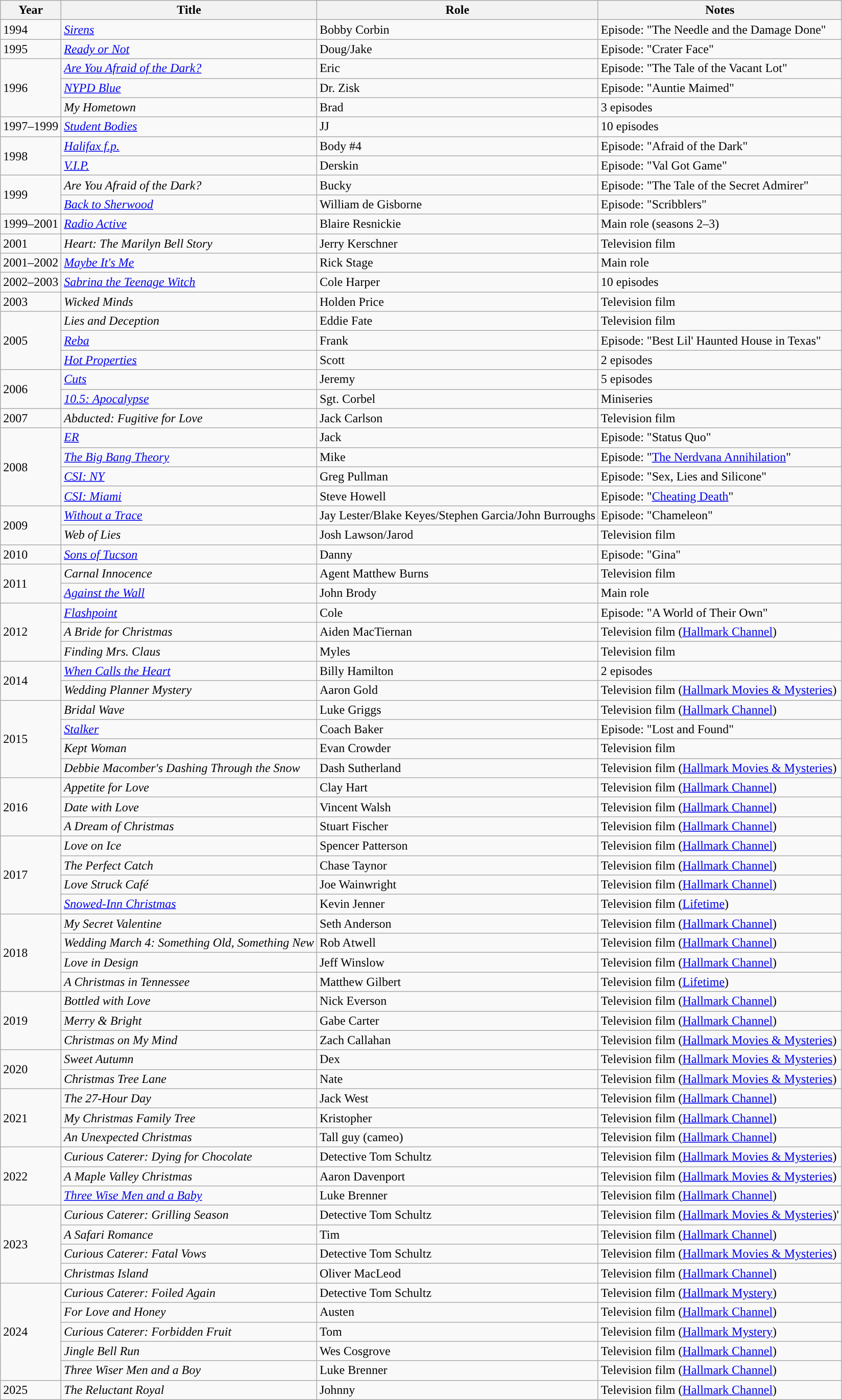<table class="wikitable sortable">
<tr>
<th>Year</th>
<th>Title</th>
<th>Role</th>
<th class="unsortable">Notes</th>
</tr>
<tr>
<td>1994</td>
<td><em><a href='#'>Sirens</a></em></td>
<td>Bobby Corbin</td>
<td>Episode: "The Needle and the Damage Done"</td>
</tr>
<tr>
<td>1995</td>
<td><em><a href='#'>Ready or Not</a></em></td>
<td>Doug/Jake</td>
<td>Episode: "Crater Face"</td>
</tr>
<tr>
<td rowspan="3">1996</td>
<td><em><a href='#'>Are You Afraid of the Dark?</a></em></td>
<td>Eric</td>
<td>Episode: "The Tale of the Vacant Lot"</td>
</tr>
<tr>
<td><em><a href='#'>NYPD Blue</a></em></td>
<td>Dr. Zisk</td>
<td>Episode: "Auntie Maimed"</td>
</tr>
<tr>
<td><em>My Hometown</em></td>
<td>Brad</td>
<td>3 episodes</td>
</tr>
<tr>
<td>1997–1999</td>
<td><em><a href='#'>Student Bodies</a></em></td>
<td>JJ</td>
<td>10 episodes</td>
</tr>
<tr>
<td rowspan="2">1998</td>
<td><em><a href='#'>Halifax f.p.</a></em></td>
<td>Body #4</td>
<td>Episode: "Afraid of the Dark"</td>
</tr>
<tr>
<td><em><a href='#'>V.I.P.</a></em></td>
<td>Derskin</td>
<td>Episode: "Val Got Game"</td>
</tr>
<tr>
<td rowspan="2'">1999</td>
<td><em>Are You Afraid of the Dark?</em></td>
<td>Bucky</td>
<td>Episode: "The Tale of the Secret Admirer"</td>
</tr>
<tr>
<td><em><a href='#'>Back to Sherwood</a></em></td>
<td>William de Gisborne</td>
<td>Episode: "Scribblers"</td>
</tr>
<tr>
<td>1999–2001</td>
<td><em><a href='#'>Radio Active</a></em></td>
<td>Blaire Resnickie</td>
<td>Main role (seasons 2–3)</td>
</tr>
<tr>
<td>2001</td>
<td><em>Heart: The Marilyn Bell Story</em></td>
<td>Jerry Kerschner</td>
<td>Television film</td>
</tr>
<tr>
<td>2001–2002</td>
<td><em><a href='#'>Maybe It's Me</a></em></td>
<td>Rick Stage</td>
<td>Main role</td>
</tr>
<tr>
<td>2002–2003</td>
<td><em><a href='#'>Sabrina the Teenage Witch</a></em></td>
<td>Cole Harper</td>
<td>10 episodes</td>
</tr>
<tr>
<td>2003</td>
<td><em>Wicked Minds</em></td>
<td>Holden Price</td>
<td>Television film</td>
</tr>
<tr>
<td rowspan="3">2005</td>
<td><em>Lies and Deception</em></td>
<td>Eddie Fate</td>
<td>Television film</td>
</tr>
<tr>
<td><em><a href='#'>Reba</a></em></td>
<td>Frank</td>
<td>Episode: "Best Lil' Haunted House in Texas"</td>
</tr>
<tr>
<td><em><a href='#'>Hot Properties</a></em></td>
<td>Scott</td>
<td>2 episodes</td>
</tr>
<tr>
<td rowspan="2">2006</td>
<td><em><a href='#'>Cuts</a></em></td>
<td>Jeremy</td>
<td>5 episodes</td>
</tr>
<tr>
<td><em><a href='#'>10.5: Apocalypse</a></em></td>
<td>Sgt. Corbel</td>
<td>Miniseries</td>
</tr>
<tr>
<td>2007</td>
<td><em>Abducted: Fugitive for Love</em></td>
<td>Jack Carlson</td>
<td>Television film</td>
</tr>
<tr>
<td rowspan="4">2008</td>
<td><em><a href='#'>ER</a></em></td>
<td>Jack</td>
<td>Episode: "Status Quo"</td>
</tr>
<tr>
<td data-sort-value="Big Bang Theory, The"><em><a href='#'>The Big Bang Theory</a></em></td>
<td>Mike</td>
<td>Episode: "<a href='#'>The Nerdvana Annihilation</a>"</td>
</tr>
<tr>
<td><em><a href='#'>CSI: NY</a></em></td>
<td>Greg Pullman</td>
<td>Episode: "Sex, Lies and Silicone"</td>
</tr>
<tr>
<td><em><a href='#'>CSI: Miami</a></em></td>
<td>Steve Howell</td>
<td>Episode: "<a href='#'>Cheating Death</a>"</td>
</tr>
<tr>
<td rowspan="2">2009</td>
<td><em><a href='#'>Without a Trace</a></em></td>
<td>Jay Lester/Blake Keyes/Stephen Garcia/John Burroughs</td>
<td>Episode: "Chameleon"</td>
</tr>
<tr>
<td><em>Web of Lies</em></td>
<td>Josh Lawson/Jarod</td>
<td>Television film</td>
</tr>
<tr>
<td>2010</td>
<td><em><a href='#'>Sons of Tucson</a></em></td>
<td>Danny</td>
<td>Episode: "Gina"</td>
</tr>
<tr>
<td rowspan="2">2011</td>
<td><em>Carnal Innocence</em></td>
<td>Agent Matthew Burns</td>
<td>Television film</td>
</tr>
<tr>
<td><em><a href='#'>Against the Wall</a></em></td>
<td>John Brody</td>
<td>Main role</td>
</tr>
<tr>
<td rowspan="3">2012</td>
<td><em><a href='#'>Flashpoint</a></em></td>
<td>Cole</td>
<td>Episode: "A World of Their Own"</td>
</tr>
<tr>
<td data-sort-value="Bride for Christmas, A"><em>A Bride for Christmas</em></td>
<td>Aiden MacTiernan</td>
<td>Television film (<a href='#'>Hallmark Channel</a>)</td>
</tr>
<tr>
<td><em>Finding Mrs. Claus</em></td>
<td>Myles</td>
<td>Television film</td>
</tr>
<tr>
<td rowspan="2">2014</td>
<td><em><a href='#'>When Calls the Heart</a></em></td>
<td>Billy Hamilton</td>
<td>2 episodes</td>
</tr>
<tr>
<td><em>Wedding Planner Mystery</em></td>
<td>Aaron Gold</td>
<td>Television film (<a href='#'>Hallmark Movies & Mysteries</a>)</td>
</tr>
<tr>
<td rowspan="4">2015</td>
<td><em>Bridal Wave</em></td>
<td>Luke Griggs</td>
<td>Television film (<a href='#'>Hallmark Channel</a>)</td>
</tr>
<tr>
<td><em><a href='#'>Stalker</a></em></td>
<td>Coach Baker</td>
<td>Episode: "Lost and Found"</td>
</tr>
<tr>
<td><em>Kept Woman</em></td>
<td>Evan Crowder</td>
<td>Television film</td>
</tr>
<tr>
<td><em>Debbie Macomber's Dashing Through the Snow</em></td>
<td>Dash Sutherland</td>
<td>Television film (<a href='#'>Hallmark Movies & Mysteries</a>)</td>
</tr>
<tr>
<td rowspan="3">2016</td>
<td><em>Appetite for Love</em></td>
<td>Clay Hart</td>
<td>Television film (<a href='#'>Hallmark Channel</a>)</td>
</tr>
<tr>
<td><em>Date with Love</em></td>
<td>Vincent Walsh</td>
<td>Television film (<a href='#'>Hallmark Channel</a>)</td>
</tr>
<tr>
<td data-sort-value="Dream of Christmas, A"><em>A Dream of Christmas</em></td>
<td>Stuart Fischer</td>
<td>Television film (<a href='#'>Hallmark Channel</a>)</td>
</tr>
<tr>
<td rowspan="4">2017</td>
<td><em>Love on Ice</em></td>
<td>Spencer Patterson</td>
<td>Television film (<a href='#'>Hallmark Channel</a>)</td>
</tr>
<tr>
<td data-sort-value="Perfect Catch, The"><em>The Perfect Catch</em></td>
<td>Chase Taynor</td>
<td>Television film (<a href='#'>Hallmark Channel</a>)</td>
</tr>
<tr>
<td><em>Love Struck Café</em></td>
<td>Joe Wainwright</td>
<td>Television film (<a href='#'>Hallmark Channel</a>)</td>
</tr>
<tr>
<td><em><a href='#'>Snowed-Inn Christmas</a></em></td>
<td>Kevin Jenner</td>
<td>Television film (<a href='#'>Lifetime</a>)</td>
</tr>
<tr>
<td rowspan="4">2018</td>
<td><em>My Secret Valentine</em></td>
<td>Seth Anderson</td>
<td>Television film (<a href='#'>Hallmark Channel</a>)</td>
</tr>
<tr>
<td><em>Wedding March 4: Something Old, Something New</em></td>
<td>Rob Atwell</td>
<td>Television film (<a href='#'>Hallmark Channel</a>)</td>
</tr>
<tr>
<td><em>Love in Design</em></td>
<td>Jeff Winslow</td>
<td>Television film (<a href='#'>Hallmark Channel</a>)</td>
</tr>
<tr>
<td data-sort-value="Christmas in Tennessee, A"><em>A Christmas in Tennessee</em></td>
<td>Matthew Gilbert</td>
<td>Television film (<a href='#'>Lifetime</a>)</td>
</tr>
<tr>
<td rowspan="3">2019</td>
<td><em>Bottled with Love</em></td>
<td>Nick Everson</td>
<td>Television film (<a href='#'>Hallmark Channel</a>)</td>
</tr>
<tr>
<td><em>Merry & Bright</em></td>
<td>Gabe Carter</td>
<td>Television film (<a href='#'>Hallmark Channel</a>)</td>
</tr>
<tr>
<td><em>Christmas on My Mind</em></td>
<td>Zach Callahan</td>
<td>Television film (<a href='#'>Hallmark Movies & Mysteries</a>)</td>
</tr>
<tr>
<td rowspan="2">2020</td>
<td><em>Sweet Autumn</em></td>
<td>Dex</td>
<td>Television film (<a href='#'>Hallmark Movies & Mysteries</a>)</td>
</tr>
<tr>
<td><em>Christmas Tree Lane</em></td>
<td>Nate</td>
<td>Television film (<a href='#'>Hallmark Movies & Mysteries</a>)</td>
</tr>
<tr>
<td rowspan="3">2021</td>
<td data-sort-value="27-Hour Day, The"><em>The 27-Hour Day</em></td>
<td>Jack West</td>
<td>Television film (<a href='#'>Hallmark Channel</a>)</td>
</tr>
<tr>
<td><em>My Christmas Family Tree</em></td>
<td>Kristopher</td>
<td>Television film (<a href='#'>Hallmark Channel</a>)</td>
</tr>
<tr>
<td><em>An Unexpected Christmas</em></td>
<td>Tall guy (cameo)</td>
<td>Television film (<a href='#'>Hallmark Channel</a>)</td>
</tr>
<tr>
<td rowspan="3">2022</td>
<td><em>Curious Caterer: Dying for Chocolate</em></td>
<td>Detective Tom Schultz</td>
<td>Television film (<a href='#'>Hallmark Movies & Mysteries</a>)</td>
</tr>
<tr>
<td data-sort-value="Maple Valley Christmas, A"><em>A Maple Valley Christmas</em></td>
<td>Aaron Davenport</td>
<td>Television film (<a href='#'>Hallmark Movies & Mysteries</a>)</td>
</tr>
<tr>
<td><em><a href='#'>Three Wise Men and a Baby</a></em></td>
<td>Luke Brenner</td>
<td>Television film (<a href='#'>Hallmark Channel</a>)</td>
</tr>
<tr>
<td rowspan=4>2023</td>
<td><em>Curious Caterer: Grilling Season</em></td>
<td>Detective Tom Schultz</td>
<td>Television film (<a href='#'>Hallmark Movies & Mysteries</a>)'</td>
</tr>
<tr>
<td data-sort-value="Safari Romance, A"><em>A Safari Romance</em></td>
<td>Tim</td>
<td>Television film (<a href='#'>Hallmark Channel</a>)</td>
</tr>
<tr>
<td><em>Curious Caterer: Fatal Vows</em></td>
<td>Detective Tom Schultz</td>
<td>Television film (<a href='#'>Hallmark Movies & Mysteries</a>)</td>
</tr>
<tr>
<td><em>Christmas Island</em></td>
<td>Oliver MacLeod</td>
<td>Television film (<a href='#'>Hallmark Channel</a>)</td>
</tr>
<tr>
<td rowspan=5>2024</td>
<td><em>Curious Caterer: Foiled Again</em></td>
<td>Detective Tom Schultz</td>
<td>Television film (<a href='#'>Hallmark Mystery</a>)</td>
</tr>
<tr>
<td><em>For Love and Honey</em></td>
<td>Austen</td>
<td>Television film (<a href='#'>Hallmark Channel</a>)</td>
</tr>
<tr>
<td><em>Curious Caterer: Forbidden Fruit</em></td>
<td>Tom</td>
<td>Television film (<a href='#'>Hallmark Mystery</a>)</td>
</tr>
<tr>
<td><em>Jingle Bell Run</em></td>
<td>Wes Cosgrove</td>
<td>Television film (<a href='#'>Hallmark Channel</a>)</td>
</tr>
<tr>
<td><em>Three Wiser Men and a Boy</em></td>
<td>Luke Brenner</td>
<td>Television film (<a href='#'>Hallmark Channel</a>)</td>
</tr>
<tr>
<td>2025</td>
<td><em>The Reluctant Royal</em></td>
<td>Johnny</td>
<td>Television film (<a href='#'>Hallmark Channel</a>)</td>
</tr>
</table>
